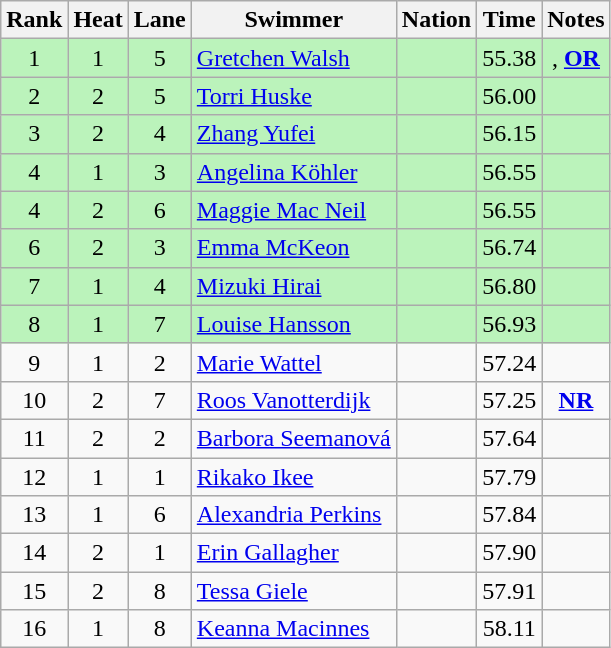<table class="wikitable sortable mw-collapsible" style="text-align:center">
<tr>
<th scope="col">Rank</th>
<th scope="col">Heat</th>
<th scope="col">Lane</th>
<th scope="col">Swimmer</th>
<th scope="col">Nation</th>
<th scope="col">Time</th>
<th scope="col">Notes</th>
</tr>
<tr bgcolor=bbf3bb>
<td>1</td>
<td>1</td>
<td>5</td>
<td align="left"><a href='#'>Gretchen Walsh</a></td>
<td align="left"></td>
<td>55.38</td>
<td>, <a href='#'><strong>OR</strong></a></td>
</tr>
<tr bgcolor=bbf3bb>
<td>2</td>
<td>2</td>
<td>5</td>
<td align="left"><a href='#'>Torri Huske</a></td>
<td align="left"></td>
<td>56.00</td>
<td></td>
</tr>
<tr bgcolor=bbf3bb>
<td>3</td>
<td>2</td>
<td>4</td>
<td align="left"><a href='#'>Zhang Yufei</a></td>
<td align="left"></td>
<td>56.15</td>
<td></td>
</tr>
<tr bgcolor=bbf3bb>
<td>4</td>
<td>1</td>
<td>3</td>
<td align="left"><a href='#'>Angelina Köhler</a></td>
<td align="left"></td>
<td>56.55</td>
<td></td>
</tr>
<tr bgcolor=bbf3bb>
<td>4</td>
<td>2</td>
<td>6</td>
<td align="left"><a href='#'>Maggie Mac Neil</a></td>
<td align="left"></td>
<td>56.55</td>
<td></td>
</tr>
<tr bgcolor=bbf3bb>
<td>6</td>
<td>2</td>
<td>3</td>
<td align="left"><a href='#'>Emma McKeon</a></td>
<td align="left"></td>
<td>56.74</td>
<td></td>
</tr>
<tr bgcolor=bbf3bb>
<td>7</td>
<td>1</td>
<td>4</td>
<td align="left"><a href='#'>Mizuki Hirai</a></td>
<td align="left"></td>
<td>56.80</td>
<td></td>
</tr>
<tr bgcolor=bbf3bb>
<td>8</td>
<td>1</td>
<td>7</td>
<td align="left"><a href='#'>Louise Hansson</a></td>
<td align="left"></td>
<td>56.93</td>
<td></td>
</tr>
<tr>
<td>9</td>
<td>1</td>
<td>2</td>
<td align="left"><a href='#'>Marie Wattel</a></td>
<td align="left"></td>
<td>57.24</td>
<td></td>
</tr>
<tr>
<td>10</td>
<td>2</td>
<td>7</td>
<td align="left"><a href='#'>Roos Vanotterdijk</a></td>
<td align="left"></td>
<td>57.25</td>
<td><strong><a href='#'>NR</a></strong></td>
</tr>
<tr>
<td>11</td>
<td>2</td>
<td>2</td>
<td align="left"><a href='#'>Barbora Seemanová</a></td>
<td align="left"></td>
<td>57.64</td>
<td></td>
</tr>
<tr>
<td>12</td>
<td>1</td>
<td>1</td>
<td align="left"><a href='#'>Rikako Ikee</a></td>
<td align="left"></td>
<td>57.79</td>
<td></td>
</tr>
<tr>
<td>13</td>
<td>1</td>
<td>6</td>
<td align="left"><a href='#'>Alexandria Perkins</a></td>
<td align="left"></td>
<td>57.84</td>
<td></td>
</tr>
<tr>
<td>14</td>
<td>2</td>
<td>1</td>
<td align="left"><a href='#'>Erin Gallagher</a></td>
<td align="left"></td>
<td>57.90</td>
<td></td>
</tr>
<tr>
<td>15</td>
<td>2</td>
<td>8</td>
<td align="left"><a href='#'>Tessa Giele</a></td>
<td align="left"></td>
<td>57.91</td>
<td></td>
</tr>
<tr>
<td>16</td>
<td>1</td>
<td>8</td>
<td align="left"><a href='#'>Keanna Macinnes</a></td>
<td align="left"></td>
<td>58.11</td>
<td></td>
</tr>
</table>
